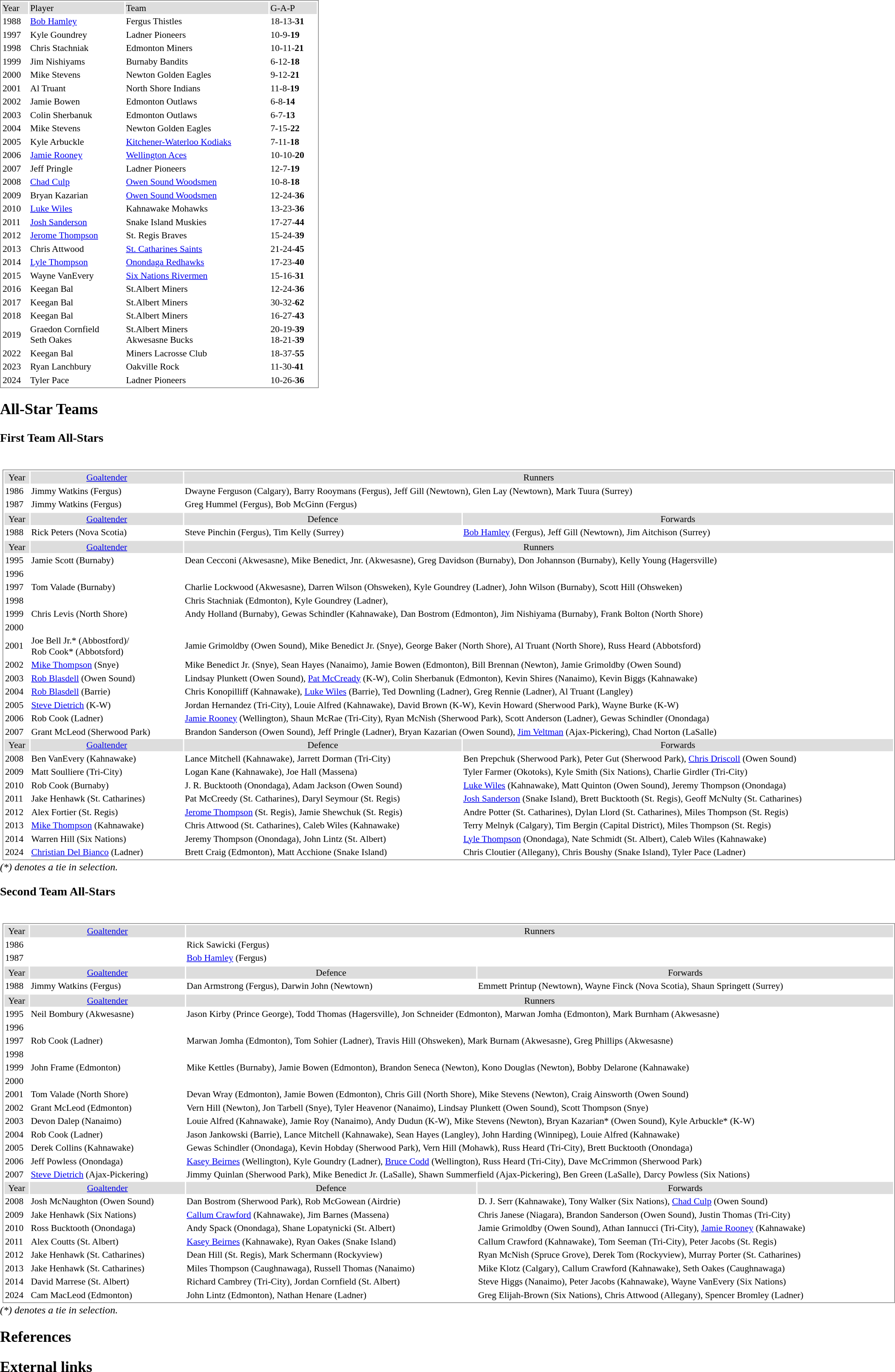<table cellpadding="0">
<tr align="left" style="vertical-align: top">
<td><br><table cellpadding="1" width="500px" style="font-size: 90%; border: 1px solid gray;">
<tr bgcolor="#dddddd">
<td>Year</td>
<td>Player</td>
<td>Team</td>
<td>G-A-P</td>
</tr>
<tr>
<td>1988</td>
<td><a href='#'>Bob Hamley</a></td>
<td>Fergus Thistles</td>
<td>18-13-<strong>31</strong></td>
</tr>
<tr>
<td>1997</td>
<td>Kyle Goundrey</td>
<td>Ladner Pioneers</td>
<td>10-9-<strong>19</strong></td>
</tr>
<tr>
<td>1998</td>
<td>Chris Stachniak</td>
<td>Edmonton Miners</td>
<td>10-11-<strong>21</strong></td>
</tr>
<tr>
<td>1999</td>
<td>Jim Nishiyams</td>
<td>Burnaby Bandits</td>
<td>6-12-<strong>18</strong></td>
</tr>
<tr>
<td>2000</td>
<td>Mike Stevens</td>
<td>Newton Golden Eagles</td>
<td>9-12-<strong>21</strong></td>
</tr>
<tr>
<td>2001</td>
<td>Al Truant</td>
<td>North Shore Indians</td>
<td>11-8-<strong>19</strong></td>
</tr>
<tr>
<td>2002</td>
<td>Jamie Bowen</td>
<td>Edmonton Outlaws</td>
<td>6-8-<strong>14</strong></td>
</tr>
<tr>
<td>2003</td>
<td>Colin Sherbanuk</td>
<td>Edmonton Outlaws</td>
<td>6-7-<strong>13</strong></td>
</tr>
<tr>
<td>2004</td>
<td>Mike Stevens</td>
<td>Newton Golden Eagles</td>
<td>7-15-<strong>22</strong></td>
</tr>
<tr>
<td>2005</td>
<td>Kyle Arbuckle</td>
<td><a href='#'>Kitchener-Waterloo Kodiaks</a></td>
<td>7-11-<strong>18</strong></td>
</tr>
<tr>
<td>2006</td>
<td><a href='#'>Jamie Rooney</a></td>
<td><a href='#'>Wellington Aces</a></td>
<td>10-10-<strong>20</strong></td>
</tr>
<tr>
<td>2007</td>
<td>Jeff Pringle</td>
<td>Ladner Pioneers</td>
<td>12-7-<strong>19</strong></td>
</tr>
<tr>
<td>2008</td>
<td><a href='#'>Chad Culp</a></td>
<td><a href='#'>Owen Sound Woodsmen</a></td>
<td>10-8-<strong>18</strong></td>
</tr>
<tr>
<td>2009</td>
<td>Bryan Kazarian</td>
<td><a href='#'>Owen Sound Woodsmen</a></td>
<td>12-24-<strong>36</strong></td>
</tr>
<tr>
<td>2010</td>
<td><a href='#'>Luke Wiles</a></td>
<td>Kahnawake Mohawks</td>
<td>13-23-<strong>36</strong></td>
</tr>
<tr>
<td>2011</td>
<td><a href='#'>Josh Sanderson</a></td>
<td>Snake Island Muskies</td>
<td>17-27-<strong>44</strong></td>
</tr>
<tr>
<td>2012</td>
<td><a href='#'>Jerome Thompson</a></td>
<td>St. Regis Braves</td>
<td>15-24-<strong>39</strong></td>
</tr>
<tr>
<td>2013</td>
<td>Chris Attwood</td>
<td><a href='#'>St. Catharines Saints</a></td>
<td>21-24-<strong>45</strong></td>
</tr>
<tr>
<td>2014</td>
<td><a href='#'>Lyle Thompson</a></td>
<td><a href='#'>Onondaga Redhawks</a></td>
<td>17-23-<strong>40</strong></td>
</tr>
<tr>
<td>2015</td>
<td>Wayne VanEvery</td>
<td><a href='#'>Six Nations Rivermen</a></td>
<td>15-16-<strong>31</strong></td>
</tr>
<tr>
<td>2016</td>
<td>Keegan Bal</td>
<td>St.Albert Miners</td>
<td>12-24-<strong>36</strong></td>
</tr>
<tr>
<td>2017</td>
<td>Keegan Bal</td>
<td>St.Albert Miners</td>
<td>30-32-<strong>62</strong></td>
</tr>
<tr>
<td>2018</td>
<td>Keegan Bal</td>
<td>St.Albert Miners</td>
<td>16-27-<strong>43</strong></td>
</tr>
<tr>
<td>2019</td>
<td>Graedon Cornfield<br>Seth Oakes</td>
<td>St.Albert Miners<br>Akwesasne Bucks</td>
<td>20-19-<strong>39</strong><br>18-21-<strong>39</strong></td>
</tr>
<tr>
<td>2022</td>
<td>Keegan Bal</td>
<td>Miners Lacrosse Club</td>
<td>18-37-<strong>55</strong></td>
</tr>
<tr>
<td>2023</td>
<td>Ryan Lanchbury</td>
<td>Oakville Rock</td>
<td>11-30-<strong>41</strong></td>
</tr>
<tr>
<td>2024</td>
<td>Tyler Pace</td>
<td>Ladner Pioneers</td>
<td>10-26-<strong>36</strong></td>
</tr>
</table>
<h2>All-Star Teams</h2><h3>First Team All-Stars</h3><table cellpadding="0">
<tr align="left" style="vertical-align: top">
<td></td>
<td><br><table cellpadding="1" width="1400px" style="font-size: 90%; border: 1px solid gray;">
<tr align="center" bgcolor="#dddddd">
<td>Year</td>
<td><a href='#'>Goaltender</a></td>
<td colspan="2">Runners</td>
</tr>
<tr>
<td>1986</td>
<td>Jimmy Watkins (Fergus)</td>
<td colspan="2">Dwayne Ferguson (Calgary), Barry Rooymans (Fergus), Jeff Gill (Newtown), Glen Lay (Newtown), Mark Tuura (Surrey)</td>
</tr>
<tr>
<td>1987</td>
<td>Jimmy Watkins (Fergus)</td>
<td colspan="2">Greg Hummel (Fergus), Bob McGinn (Fergus)</td>
</tr>
<tr>
</tr>
<tr align="center" bgcolor="#dddddd">
<td>Year</td>
<td><a href='#'>Goaltender</a></td>
<td>Defence</td>
<td>Forwards</td>
</tr>
<tr>
<td>1988</td>
<td>Rick Peters (Nova Scotia)</td>
<td>Steve Pinchin (Fergus), Tim Kelly (Surrey)</td>
<td><a href='#'>Bob Hamley</a> (Fergus), Jeff Gill (Newtown), Jim Aitchison (Surrey)</td>
</tr>
<tr>
</tr>
<tr align="center" bgcolor="#dddddd">
<td>Year</td>
<td><a href='#'>Goaltender</a></td>
<td colspan="2">Runners</td>
</tr>
<tr>
<td>1995</td>
<td>Jamie Scott (Burnaby)</td>
<td colspan="2">Dean Cecconi (Akwesasne), Mike Benedict, Jnr. (Akwesasne), Greg Davidson (Burnaby), Don Johannson (Burnaby), Kelly Young (Hagersville)</td>
</tr>
<tr>
<td>1996</td>
<td></td>
<td colspan="2"></td>
</tr>
<tr>
<td>1997</td>
<td>Tom Valade (Burnaby)</td>
<td colspan="2">Charlie Lockwood (Akwesasne), Darren Wilson (Ohsweken), Kyle Goundrey (Ladner), John Wilson (Burnaby), Scott Hill (Ohsweken)</td>
</tr>
<tr>
<td>1998</td>
<td></td>
<td colspan="2">Chris Stachniak (Edmonton), Kyle Goundrey (Ladner),</td>
</tr>
<tr>
<td>1999</td>
<td>Chris Levis (North Shore)</td>
<td colspan="2">Andy Holland (Burnaby), Gewas Schindler (Kahnawake), Dan Bostrom (Edmonton), Jim Nishiyama (Burnaby), Frank Bolton (North Shore)</td>
</tr>
<tr>
<td>2000</td>
<td></td>
<td colspan="2"></td>
</tr>
<tr>
<td>2001</td>
<td>Joe Bell Jr.* (Abbostford)/<br>Rob Cook* (Abbotsford)</td>
<td colspan="2">Jamie Grimoldby (Owen Sound), Mike Benedict Jr. (Snye), George Baker (North Shore), Al Truant (North Shore), Russ Heard (Abbotsford)</td>
</tr>
<tr>
<td>2002</td>
<td><a href='#'>Mike Thompson</a> (Snye)</td>
<td colspan="2">Mike Benedict Jr. (Snye), Sean Hayes (Nanaimo), Jamie Bowen (Edmonton), Bill Brennan (Newton), Jamie Grimoldby (Owen Sound)</td>
</tr>
<tr>
<td>2003</td>
<td><a href='#'>Rob Blasdell</a> (Owen Sound)</td>
<td colspan="2">Lindsay Plunkett (Owen Sound), <a href='#'>Pat McCready</a> (K-W), Colin Sherbanuk (Edmonton), Kevin Shires (Nanaimo), Kevin Biggs (Kahnawake)</td>
</tr>
<tr>
<td>2004</td>
<td><a href='#'>Rob Blasdell</a> (Barrie)</td>
<td colspan="2">Chris Konopilliff (Kahnawake), <a href='#'>Luke Wiles</a> (Barrie), Ted Downling (Ladner), Greg Rennie (Ladner), Al Truant (Langley)</td>
</tr>
<tr>
<td>2005</td>
<td><a href='#'>Steve Dietrich</a> (K-W)</td>
<td colspan="2">Jordan Hernandez (Tri-City), Louie Alfred (Kahnawake), David Brown (K-W), Kevin Howard (Sherwood Park), Wayne Burke (K-W)</td>
</tr>
<tr>
<td>2006</td>
<td>Rob Cook (Ladner)</td>
<td colspan="2"><a href='#'>Jamie Rooney</a> (Wellington), Shaun McRae (Tri-City), Ryan McNish (Sherwood Park), Scott Anderson (Ladner), Gewas Schindler (Onondaga)</td>
</tr>
<tr>
<td>2007</td>
<td>Grant McLeod (Sherwood Park)</td>
<td colspan="2">Brandon Sanderson (Owen Sound), Jeff Pringle (Ladner), Bryan Kazarian (Owen Sound), <a href='#'>Jim Veltman</a> (Ajax-Pickering), Chad Norton (LaSalle)</td>
</tr>
<tr align="center" bgcolor="#dddddd">
<td>Year</td>
<td><a href='#'>Goaltender</a></td>
<td>Defence</td>
<td>Forwards</td>
</tr>
<tr>
<td>2008</td>
<td>Ben VanEvery (Kahnawake)</td>
<td>Lance Mitchell (Kahnawake), Jarrett Dorman (Tri-City)</td>
<td>Ben Prepchuk (Sherwood Park), Peter Gut (Sherwood Park), <a href='#'>Chris Driscoll</a> (Owen Sound)</td>
</tr>
<tr>
<td>2009</td>
<td>Matt Soulliere (Tri-City)</td>
<td>Logan Kane (Kahnawake), Joe Hall (Massena)</td>
<td>Tyler Farmer (Okotoks), Kyle Smith (Six Nations), Charlie Girdler (Tri-City)</td>
</tr>
<tr>
<td>2010</td>
<td>Rob Cook (Burnaby)</td>
<td>J. R. Bucktooth (Onondaga), Adam Jackson (Owen Sound)</td>
<td><a href='#'>Luke Wiles</a> (Kahnawake), Matt Quinton (Owen Sound), Jeremy Thompson (Onondaga)</td>
</tr>
<tr>
<td>2011</td>
<td>Jake Henhawk (St. Catharines)</td>
<td>Pat McCreedy (St. Catharines), Daryl Seymour (St. Regis)</td>
<td><a href='#'>Josh Sanderson</a> (Snake Island), Brett Bucktooth (St. Regis), Geoff McNulty (St. Catharines)</td>
</tr>
<tr>
<td>2012</td>
<td>Alex Fortier (St. Regis)</td>
<td><a href='#'>Jerome Thompson</a> (St. Regis), Jamie Shewchuk (St. Regis)</td>
<td>Andre Potter (St. Catharines), Dylan Llord (St. Catharines), Miles Thompson (St. Regis)</td>
</tr>
<tr>
<td>2013</td>
<td><a href='#'>Mike Thompson</a> (Kahnawake)</td>
<td>Chris Attwood (St. Catharines), Caleb Wiles (Kahnawake)</td>
<td>Terry Melnyk (Calgary), Tim Bergin (Capital District), Miles Thompson (St. Regis)</td>
</tr>
<tr>
<td>2014</td>
<td>Warren Hill (Six Nations)</td>
<td>Jeremy Thompson (Onondaga), John Lintz (St. Albert)</td>
<td><a href='#'>Lyle Thompson</a> (Onondaga), Nate Schmidt (St. Albert), Caleb Wiles (Kahnawake)</td>
</tr>
<tr>
<td>2024</td>
<td><a href='#'>Christian Del Bianco</a> (Ladner)</td>
<td>Brett Craig (Edmonton), Matt Acchione (Snake Island)</td>
<td>Chris Cloutier (Allegany), Chris Boushy (Snake Island), Tyler Pace (Ladner)</td>
</tr>
</table>
</td>
</tr>
</table>
<em>(*) denotes a tie in selection.</em><h3>Second Team All-Stars</h3><table cellpadding="0">
<tr align="left" style="vertical-align: top">
<td></td>
<td><br><table cellpadding="1" width="1400px" style="font-size: 90%; border: 1px solid gray;">
<tr align="center" bgcolor="#dddddd">
<td>Year</td>
<td><a href='#'>Goaltender</a></td>
<td colspan="2">Runners</td>
</tr>
<tr>
<td>1986</td>
<td></td>
<td colspan="2">Rick Sawicki (Fergus)</td>
</tr>
<tr>
<td>1987</td>
<td></td>
<td colspan="2"><a href='#'>Bob Hamley</a> (Fergus)</td>
</tr>
<tr>
</tr>
<tr align="center" bgcolor="#dddddd">
<td>Year</td>
<td><a href='#'>Goaltender</a></td>
<td>Defence</td>
<td>Forwards</td>
</tr>
<tr>
<td>1988</td>
<td>Jimmy Watkins (Fergus)</td>
<td>Dan Armstrong (Fergus), Darwin John (Newtown)</td>
<td>Emmett Printup (Newtown), Wayne Finck (Nova Scotia), Shaun Springett (Surrey)</td>
</tr>
<tr>
</tr>
<tr align="center" bgcolor="#dddddd">
<td>Year</td>
<td><a href='#'>Goaltender</a></td>
<td colspan="2">Runners</td>
</tr>
<tr>
<td>1995</td>
<td>Neil Bombury (Akwesasne)</td>
<td colspan="2">Jason Kirby (Prince George), Todd Thomas (Hagersville), Jon Schneider (Edmonton), Marwan Jomha (Edmonton), Mark Burnham (Akwesasne)</td>
</tr>
<tr>
<td>1996</td>
<td></td>
<td colspan="2"></td>
</tr>
<tr>
<td>1997</td>
<td>Rob Cook (Ladner)</td>
<td colspan="2">Marwan Jomha (Edmonton), Tom Sohier (Ladner), Travis Hill (Ohsweken), Mark Burnam (Akwesasne), Greg Phillips (Akwesasne)</td>
</tr>
<tr>
<td>1998</td>
<td></td>
<td colspan="2"></td>
</tr>
<tr>
<td>1999</td>
<td>John Frame (Edmonton)</td>
<td colspan="2">Mike Kettles (Burnaby), Jamie Bowen (Edmonton), Brandon Seneca (Newton), Kono Douglas (Newton), Bobby Delarone (Kahnawake)</td>
</tr>
<tr>
<td>2000</td>
<td></td>
<td colspan="2"></td>
</tr>
<tr>
<td>2001</td>
<td>Tom Valade (North Shore)</td>
<td colspan="2">Devan Wray (Edmonton), Jamie Bowen (Edmonton), Chris Gill (North Shore), Mike Stevens (Newton), Craig Ainsworth (Owen Sound)</td>
</tr>
<tr>
<td>2002</td>
<td>Grant McLeod (Edmonton)</td>
<td colspan="2">Vern Hill (Newton), Jon Tarbell (Snye), Tyler Heavenor (Nanaimo), Lindsay Plunkett (Owen Sound), Scott Thompson (Snye)</td>
</tr>
<tr>
<td>2003</td>
<td>Devon Dalep (Nanaimo)</td>
<td colspan="2">Louie Alfred (Kahnawake), Jamie Roy (Nanaimo), Andy Dudun (K-W), Mike Stevens (Newton), Bryan Kazarian* (Owen Sound), Kyle Arbuckle* (K-W)</td>
</tr>
<tr>
<td>2004</td>
<td>Rob Cook (Ladner)</td>
<td colspan="2">Jason Jankowski (Barrie), Lance Mitchell (Kahnawake), Sean Hayes (Langley), John Harding (Winnipeg), Louie Alfred (Kahnawake)</td>
</tr>
<tr>
<td>2005</td>
<td>Derek Collins (Kahnawake)</td>
<td colspan="2">Gewas Schindler (Onondaga), Kevin Hobday (Sherwood Park), Vern Hill (Mohawk), Russ Heard (Tri-City), Brett Bucktooth (Onondaga)</td>
</tr>
<tr>
<td>2006</td>
<td>Jeff Powless (Onondaga)</td>
<td colspan="2"><a href='#'>Kasey Beirnes</a> (Wellington), Kyle Goundry (Ladner), <a href='#'>Bruce Codd</a> (Wellington), Russ Heard (Tri-City), Dave McCrimmon (Sherwood Park)</td>
</tr>
<tr>
<td>2007</td>
<td><a href='#'>Steve Dietrich</a> (Ajax-Pickering)</td>
<td colspan="2">Jimmy Quinlan (Sherwood Park), Mike Benedict Jr. (LaSalle), Shawn Summerfield (Ajax-Pickering), Ben Green (LaSalle), Darcy Powless (Six Nations)</td>
</tr>
<tr align="center" bgcolor="#dddddd">
<td>Year</td>
<td><a href='#'>Goaltender</a></td>
<td>Defence</td>
<td>Forwards</td>
</tr>
<tr>
<td>2008</td>
<td>Josh McNaughton (Owen Sound)</td>
<td>Dan Bostrom (Sherwood Park), Rob McGowean (Airdrie)</td>
<td>D. J. Serr (Kahnawake), Tony Walker (Six Nations), <a href='#'>Chad Culp</a> (Owen Sound)</td>
</tr>
<tr>
<td>2009</td>
<td>Jake Henhawk (Six Nations)</td>
<td><a href='#'>Callum Crawford</a> (Kahnawake), Jim Barnes (Massena)</td>
<td>Chris Janese (Niagara), Brandon Sanderson (Owen Sound), Justin Thomas (Tri-City)</td>
</tr>
<tr>
<td>2010</td>
<td>Ross Bucktooth (Onondaga)</td>
<td>Andy Spack (Onondaga), Shane Lopatynicki (St. Albert)</td>
<td>Jamie Grimoldby (Owen Sound), Athan Iannucci (Tri-City), <a href='#'>Jamie Rooney</a> (Kahnawake)</td>
</tr>
<tr>
<td>2011</td>
<td>Alex Coutts (St. Albert)</td>
<td><a href='#'>Kasey Beirnes</a> (Kahnawake), Ryan Oakes (Snake Island)</td>
<td>Callum Crawford (Kahnawake), Tom Seeman (Tri-City), Peter Jacobs (St. Regis)</td>
</tr>
<tr>
<td>2012</td>
<td>Jake Henhawk (St. Catharines)</td>
<td>Dean Hill (St. Regis), Mark Schermann (Rockyview)</td>
<td>Ryan McNish (Spruce Grove), Derek Tom (Rockyview), Murray Porter (St. Catharines)</td>
</tr>
<tr>
<td>2013</td>
<td>Jake Henhawk (St. Catharines)</td>
<td>Miles Thompson (Caughnawaga), Russell Thomas (Nanaimo)</td>
<td>Mike Klotz (Calgary), Callum Crawford (Kahnawake), Seth Oakes (Caughnawaga)</td>
</tr>
<tr>
<td>2014</td>
<td>David Marrese (St. Albert)</td>
<td>Richard Cambrey (Tri-City), Jordan Cornfield (St. Albert)</td>
<td>Steve Higgs (Nanaimo), Peter Jacobs (Kahnawake), Wayne VanEvery (Six Nations)</td>
</tr>
<tr>
<td>2024</td>
<td>Cam MacLeod (Edmonton)</td>
<td>John Lintz (Edmonton), Nathan Henare (Ladner)</td>
<td>Greg Elijah-Brown (Six Nations), Chris Attwood (Allegany), Spencer Bromley (Ladner)</td>
</tr>
</table>
</td>
</tr>
</table>
<em>(*) denotes a tie in selection.</em><h2>References</h2><h2>External links</h2><br></td>
</tr>
</table>
